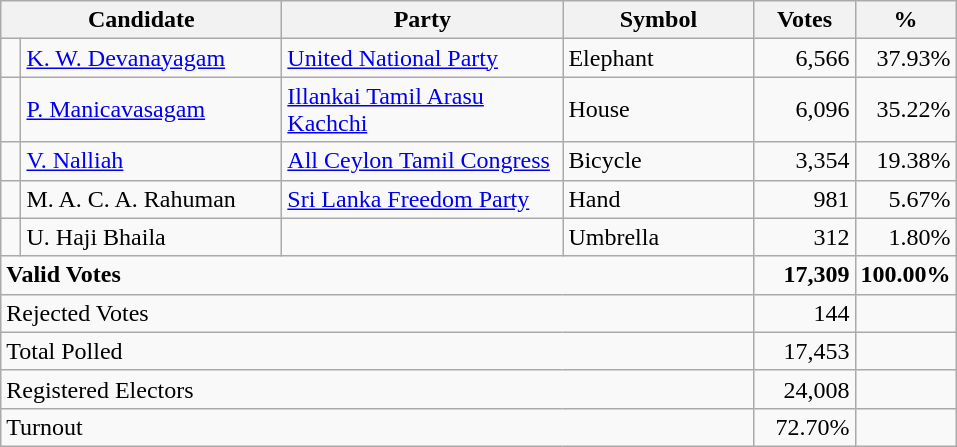<table class="wikitable" border="1" style="text-align:right;">
<tr>
<th align=left colspan=2 width="180">Candidate</th>
<th align=left width="180">Party</th>
<th align=left width="120">Symbol</th>
<th align=left width="60">Votes</th>
<th align=left width="60">%</th>
</tr>
<tr>
<td bgcolor=> </td>
<td align=left><a href='#'>K. W. Devanayagam</a></td>
<td align=left><a href='#'>United National Party</a></td>
<td align=left>Elephant</td>
<td>6,566</td>
<td>37.93%</td>
</tr>
<tr>
<td bgcolor=> </td>
<td align=left><a href='#'>P. Manicavasagam</a></td>
<td align=left><a href='#'>Illankai Tamil Arasu Kachchi</a></td>
<td align=left>House</td>
<td>6,096</td>
<td>35.22%</td>
</tr>
<tr>
<td bgcolor=> </td>
<td align=left><a href='#'>V. Nalliah</a></td>
<td align=left><a href='#'>All Ceylon Tamil Congress</a></td>
<td align=left>Bicycle</td>
<td>3,354</td>
<td>19.38%</td>
</tr>
<tr>
<td bgcolor=> </td>
<td align=left>M. A. C. A. Rahuman</td>
<td align=left><a href='#'>Sri Lanka Freedom Party</a></td>
<td align=left>Hand</td>
<td>981</td>
<td>5.67%</td>
</tr>
<tr>
<td></td>
<td align=left>U. Haji Bhaila</td>
<td></td>
<td align=left>Umbrella</td>
<td>312</td>
<td>1.80%</td>
</tr>
<tr>
<td align=left colspan=4><strong>Valid Votes</strong></td>
<td><strong>17,309</strong></td>
<td><strong>100.00%</strong></td>
</tr>
<tr>
<td align=left colspan=4>Rejected Votes</td>
<td>144</td>
<td></td>
</tr>
<tr>
<td align=left colspan=4>Total Polled</td>
<td>17,453</td>
<td></td>
</tr>
<tr>
<td align=left colspan=4>Registered Electors</td>
<td>24,008</td>
<td></td>
</tr>
<tr>
<td align=left colspan=4>Turnout</td>
<td>72.70%</td>
<td></td>
</tr>
</table>
